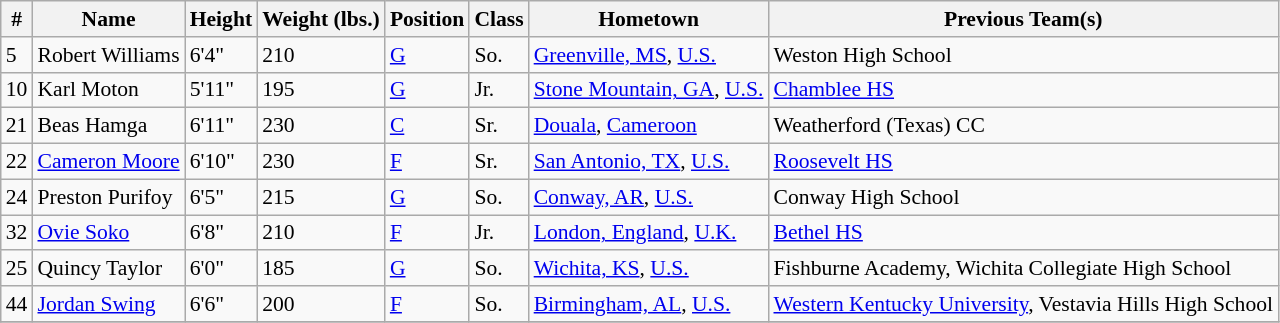<table class="wikitable" style="font-size: 90%">
<tr>
<th>#</th>
<th>Name</th>
<th>Height</th>
<th>Weight (lbs.)</th>
<th>Position</th>
<th>Class</th>
<th>Hometown</th>
<th>Previous Team(s)</th>
</tr>
<tr>
<td>5</td>
<td>Robert Williams</td>
<td>6'4"</td>
<td>210</td>
<td><a href='#'>G</a></td>
<td>So.</td>
<td><a href='#'>Greenville, MS</a>, <a href='#'>U.S.</a></td>
<td>Weston High School</td>
</tr>
<tr>
<td>10</td>
<td>Karl Moton</td>
<td>5'11"</td>
<td>195</td>
<td><a href='#'>G</a></td>
<td>Jr.</td>
<td><a href='#'>Stone Mountain, GA</a>, <a href='#'>U.S.</a></td>
<td><a href='#'>Chamblee HS</a></td>
</tr>
<tr>
<td>21</td>
<td>Beas Hamga</td>
<td>6'11"</td>
<td>230</td>
<td><a href='#'>C</a></td>
<td>Sr.</td>
<td><a href='#'>Douala</a>, <a href='#'>Cameroon</a></td>
<td>Weatherford (Texas) CC</td>
</tr>
<tr>
<td>22</td>
<td><a href='#'>Cameron Moore</a></td>
<td>6'10"</td>
<td>230</td>
<td><a href='#'>F</a></td>
<td>Sr.</td>
<td><a href='#'>San Antonio, TX</a>, <a href='#'>U.S.</a></td>
<td><a href='#'>Roosevelt HS</a></td>
</tr>
<tr>
<td>24</td>
<td>Preston Purifoy</td>
<td>6'5"</td>
<td>215</td>
<td><a href='#'>G</a></td>
<td>So.</td>
<td><a href='#'>Conway, AR</a>, <a href='#'>U.S.</a></td>
<td>Conway High School</td>
</tr>
<tr>
<td>32</td>
<td><a href='#'>Ovie Soko</a></td>
<td>6'8"</td>
<td>210</td>
<td><a href='#'>F</a></td>
<td>Jr.</td>
<td><a href='#'>London, England</a>, <a href='#'>U.K.</a></td>
<td><a href='#'>Bethel HS</a></td>
</tr>
<tr>
<td>25</td>
<td>Quincy Taylor</td>
<td>6'0"</td>
<td>185</td>
<td><a href='#'>G</a></td>
<td>So.</td>
<td><a href='#'>Wichita, KS</a>, <a href='#'>U.S.</a></td>
<td>Fishburne Academy, Wichita Collegiate High School</td>
</tr>
<tr>
<td>44</td>
<td><a href='#'>Jordan Swing</a></td>
<td>6'6"</td>
<td>200</td>
<td><a href='#'>F</a></td>
<td>So.</td>
<td><a href='#'>Birmingham, AL</a>, <a href='#'>U.S.</a></td>
<td><a href='#'>Western Kentucky University</a>, Vestavia Hills High School</td>
</tr>
<tr>
</tr>
</table>
